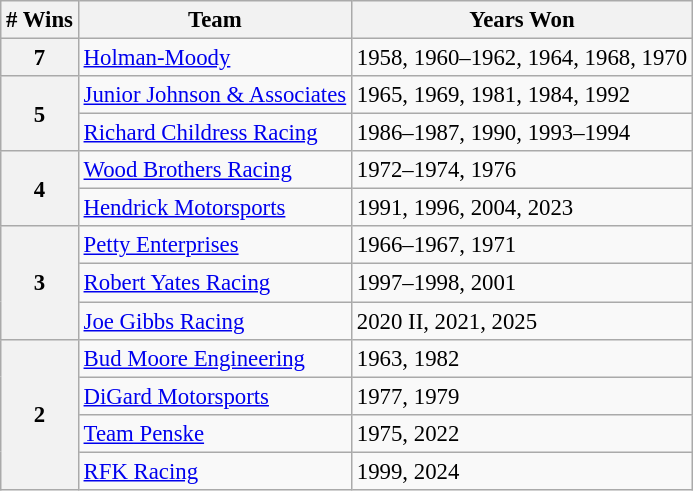<table class="wikitable" style="font-size: 95%;">
<tr>
<th># Wins</th>
<th>Team</th>
<th>Years Won</th>
</tr>
<tr>
<th>7</th>
<td><a href='#'>Holman-Moody</a></td>
<td>1958, 1960–1962, 1964, 1968, 1970</td>
</tr>
<tr>
<th rowspan="2">5</th>
<td><a href='#'>Junior Johnson & Associates</a></td>
<td>1965, 1969, 1981, 1984, 1992</td>
</tr>
<tr>
<td><a href='#'>Richard Childress Racing</a></td>
<td>1986–1987, 1990, 1993–1994</td>
</tr>
<tr>
<th rowspan="2">4</th>
<td><a href='#'>Wood Brothers Racing</a></td>
<td>1972–1974, 1976</td>
</tr>
<tr>
<td><a href='#'>Hendrick Motorsports</a></td>
<td>1991, 1996, 2004, 2023</td>
</tr>
<tr>
<th rowspan="3">3</th>
<td><a href='#'>Petty Enterprises</a></td>
<td>1966–1967, 1971</td>
</tr>
<tr>
<td><a href='#'>Robert Yates Racing</a></td>
<td>1997–1998, 2001</td>
</tr>
<tr>
<td><a href='#'>Joe Gibbs Racing</a></td>
<td>2020 II, 2021, 2025</td>
</tr>
<tr>
<th rowspan="4">2</th>
<td><a href='#'>Bud Moore Engineering</a></td>
<td>1963, 1982</td>
</tr>
<tr>
<td><a href='#'>DiGard Motorsports</a></td>
<td>1977, 1979</td>
</tr>
<tr>
<td><a href='#'>Team Penske</a></td>
<td>1975, 2022</td>
</tr>
<tr>
<td><a href='#'>RFK Racing</a></td>
<td>1999, 2024</td>
</tr>
</table>
